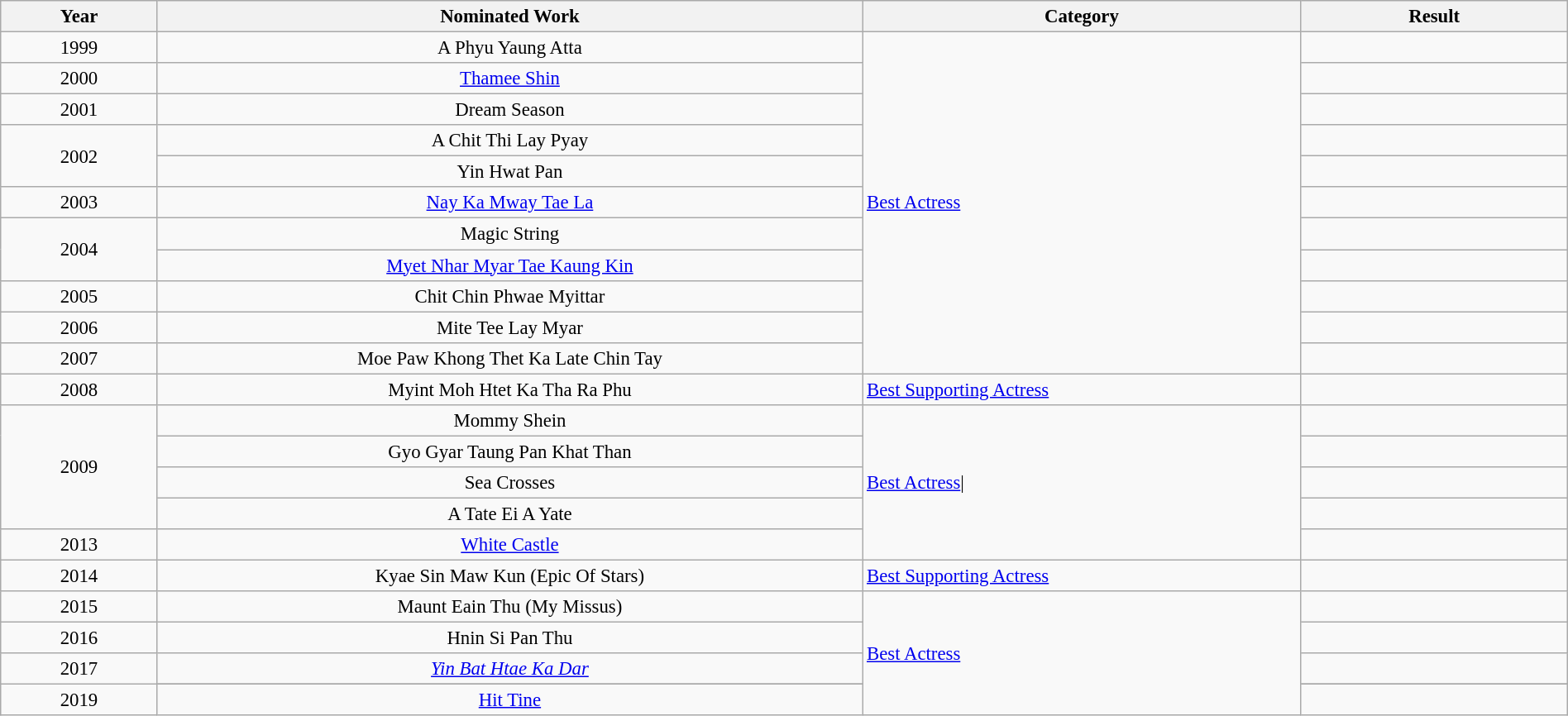<table class="wikitable"  style="font-size:95%; width:100%;">
<tr>
<th style="width:10%;">Year</th>
<th style="width:45%;">Nominated Work</th>
<th style="width:28%;">Category</th>
<th style="width:17%;">Result</th>
</tr>
<tr>
<td style="text-align:center;">1999</td>
<td style="text-align:center;">A Phyu Yaung Atta</td>
<td rowspan="11"><a href='#'>Best Actress</a></td>
<td></td>
</tr>
<tr>
<td style="text-align:center;">2000</td>
<td style="text-align:center;"><a href='#'>Thamee Shin</a></td>
<td></td>
</tr>
<tr>
<td style="text-align:center;">2001</td>
<td style="text-align:center;">Dream Season</td>
<td></td>
</tr>
<tr>
<td rowspan="2" style="text-align:center;">2002</td>
<td style="text-align:center;">A Chit Thi Lay Pyay</td>
<td></td>
</tr>
<tr>
<td style="text-align:center;">Yin Hwat Pan</td>
<td></td>
</tr>
<tr>
<td style="text-align:center;">2003</td>
<td style="text-align:center;"><a href='#'>Nay Ka Mway Tae La</a></td>
<td></td>
</tr>
<tr>
<td rowspan="2" style="text-align:center;">2004</td>
<td style="text-align:center;">Magic String</td>
<td></td>
</tr>
<tr>
<td style="text-align:center;"><a href='#'>Myet Nhar Myar Tae Kaung Kin</a></td>
<td></td>
</tr>
<tr>
<td style="text-align:center;">2005</td>
<td style="text-align:center;">Chit Chin Phwae Myittar</td>
<td></td>
</tr>
<tr>
<td style="text-align:center;">2006</td>
<td style="text-align:center;">Mite Tee Lay Myar</td>
<td></td>
</tr>
<tr>
<td style="text-align:center;">2007</td>
<td style="text-align:center;">Moe Paw Khong Thet Ka Late Chin Tay</td>
<td></td>
</tr>
<tr>
<td style="text-align:center;">2008</td>
<td style="text-align:center;">Myint Moh Htet Ka Tha Ra Phu</td>
<td><a href='#'>Best Supporting Actress</a></td>
<td></td>
</tr>
<tr>
<td rowspan="4" style="text-align:center;">2009</td>
<td style="text-align:center;">Mommy Shein</td>
<td rowspan="5"><a href='#'>Best Actress</a>|</td>
<td></td>
</tr>
<tr>
<td style="text-align:center;">Gyo Gyar Taung Pan Khat Than</td>
<td></td>
</tr>
<tr>
<td style="text-align:center;">Sea Crosses</td>
<td></td>
</tr>
<tr>
<td style="text-align:center;">A Tate Ei A Yate</td>
<td></td>
</tr>
<tr>
<td style="text-align:center;">2013</td>
<td style="text-align:center;"><a href='#'>White Castle</a></td>
<td></td>
</tr>
<tr>
<td style="text-align:center;">2014</td>
<td style="text-align:center;">Kyae Sin Maw Kun (Epic Of Stars)</td>
<td><a href='#'>Best Supporting Actress</a></td>
<td></td>
</tr>
<tr>
<td style="text-align:center;">2015</td>
<td style="text-align:center;">Maunt Eain Thu (My Missus)</td>
<td rowspan="8"><a href='#'>Best Actress</a></td>
<td></td>
</tr>
<tr>
<td style="text-align:center;">2016</td>
<td style="text-align:center;">Hnin Si Pan Thu</td>
<td></td>
</tr>
<tr>
<td style="text-align:center;">2017</td>
<td style="text-align:center;"><em><a href='#'>Yin Bat Htae Ka Dar</a></em></td>
<td></td>
</tr>
<tr>
<td rowspan="6" style="text-align:center;">2019</td>
</tr>
<tr>
<td style="text-align:center;"><a href='#'>Hit Tine</a></td>
<td></td>
</tr>
</table>
